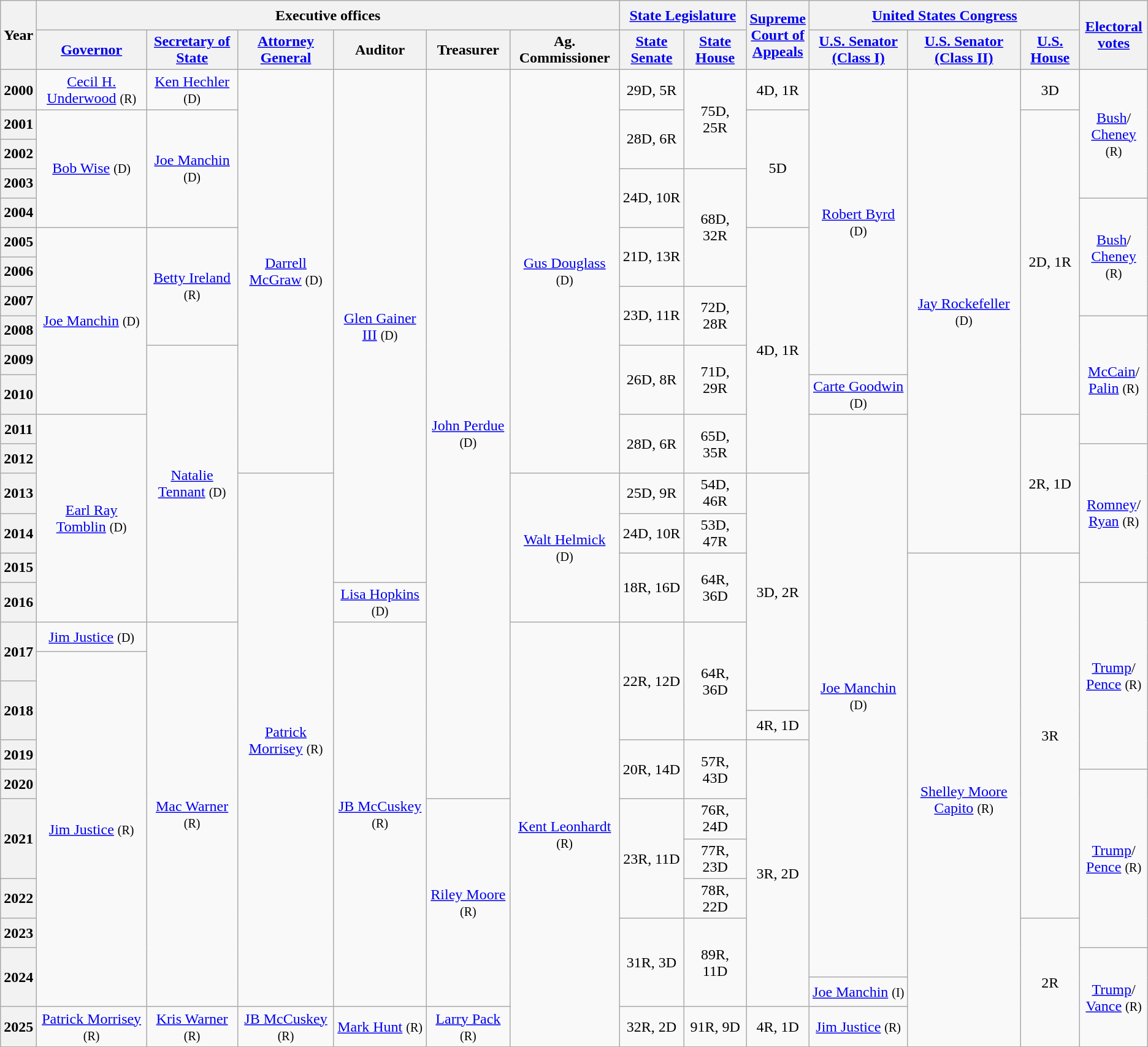<table class="wikitable sortable sticky-header-multi" style="text-align:center">
<tr style="height:2em">
<th rowspan=2 class=unsortable>Year</th>
<th colspan=6>Executive offices</th>
<th colspan=2><a href='#'>State Legislature</a></th>
<th rowspan=2 class=unsortable><a href='#'>Supreme<br>Court of<br>Appeals</a></th>
<th colspan=3><a href='#'>United States Congress</a></th>
<th rowspan=2 class=unsortable><a href='#'>Electoral<br>votes</a></th>
</tr>
<tr style="height:2em">
<th class=unsortable><a href='#'>Governor</a></th>
<th class=unsortable><a href='#'>Secretary of State</a></th>
<th class=unsortable><a href='#'>Attorney General</a></th>
<th class=unsortable>Auditor</th>
<th class=unsortable>Treasurer</th>
<th class=unsortable>Ag. Commissioner</th>
<th class=unsortable><a href='#'>State Senate</a></th>
<th class=unsortable><a href='#'>State House</a></th>
<th class=unsortable><a href='#'>U.S. Senator (Class I)</a></th>
<th class=unsortable><a href='#'>U.S. Senator (Class II)</a></th>
<th class=unsortable><a href='#'>U.S. House</a></th>
</tr>
<tr style="height:2em">
<th>2000</th>
<td><a href='#'>Cecil H. Underwood</a> <small>(R)</small></td>
<td><a href='#'>Ken Hechler</a> <small>(D)</small></td>
<td rowspan=13 ><a href='#'>Darrell McGraw</a> <small>(D)</small></td>
<td rowspan=16 ><a href='#'>Glen Gainer III</a> <small>(D)</small></td>
<td rowspan=23 ><a href='#'>John Perdue</a> <small>(D)</small></td>
<td rowspan=13 ><a href='#'>Gus Douglass</a> <small>(D)</small></td>
<td>29D, 5R</td>
<td rowspan=3 >75D, 25R</td>
<td>4D, 1R</td>
<td rowspan=10 ><a href='#'>Robert Byrd</a> <small>(D)</small></td>
<td rowspan=15 ><a href='#'>Jay Rockefeller</a> <small>(D)</small></td>
<td>3D</td>
<td rowspan=4 ><a href='#'>Bush</a>/<br><a href='#'>Cheney</a> <small>(R)</small> </td>
</tr>
<tr style="height:2em">
<th>2001</th>
<td rowspan=4 ><a href='#'>Bob Wise</a> <small>(D)</small></td>
<td rowspan=4 ><a href='#'>Joe Manchin</a> <small>(D)</small></td>
<td rowspan=2 >28D, 6R</td>
<td rowspan=4 >5D</td>
<td rowspan=10 >2D, 1R</td>
</tr>
<tr style="height:2em">
<th>2002</th>
</tr>
<tr style="height:2em">
<th>2003</th>
<td rowspan=2 >24D, 10R</td>
<td rowspan=4 >68D, 32R</td>
</tr>
<tr style="height:2em">
<th>2004</th>
<td rowspan=4 ><a href='#'>Bush</a>/<br><a href='#'>Cheney</a> <small>(R)</small> </td>
</tr>
<tr style="height:2em">
<th>2005</th>
<td rowspan=6 ><a href='#'>Joe Manchin</a> <small>(D)</small></td>
<td rowspan=4 ><a href='#'>Betty Ireland</a> <small>(R)</small></td>
<td rowspan=2 >21D, 13R</td>
<td rowspan=8 >4D, 1R</td>
</tr>
<tr style="height:2em">
<th>2006</th>
</tr>
<tr style="height:2em">
<th>2007</th>
<td rowspan=2 >23D, 11R</td>
<td rowspan=2 >72D, 28R</td>
</tr>
<tr style="height:2em">
<th>2008</th>
<td rowspan=4 ><a href='#'>McCain</a>/<br><a href='#'>Palin</a> <small>(R)</small> </td>
</tr>
<tr style="height:2em">
<th>2009</th>
<td rowspan=8 ><a href='#'>Natalie Tennant</a> <small>(D)</small></td>
<td rowspan=2 >26D, 8R</td>
<td rowspan=2 >71D, 29R</td>
</tr>
<tr style="height:2em">
<th>2010</th>
<td><a href='#'>Carte Goodwin</a> <small>(D)</small></td>
</tr>
<tr style="height:2em">
<th>2011</th>
<td rowspan=6 ><a href='#'>Earl Ray Tomblin</a> <small>(D)</small></td>
<td rowspan=2 >28D, 6R</td>
<td rowspan=2 >65D, 35R</td>
<td rowspan=18 ><a href='#'>Joe Manchin</a> <small>(D)</small></td>
<td rowspan=4 >2R, 1D</td>
</tr>
<tr style="height:2em">
<th>2012</th>
<td rowspan=4 ><a href='#'>Romney</a>/<br><a href='#'>Ryan</a> <small>(R)</small> </td>
</tr>
<tr style="height:2em">
<th>2013</th>
<td rowspan=17 ><a href='#'>Patrick Morrisey</a> <small>(R)</small></td>
<td rowspan=4 ><a href='#'>Walt Helmick</a> <small>(D)</small></td>
<td>25D, 9R</td>
<td>54D, 46R</td>
<td rowspan=7 >3D, 2R</td>
</tr>
<tr style="height:2em">
<th>2014</th>
<td>24D, 10R</td>
<td>53D, 47R</td>
</tr>
<tr style="height:2em">
<th>2015</th>
<td rowspan=2 >18R, 16D</td>
<td rowspan=2 >64R, 36D</td>
<td rowspan=16 ><a href='#'>Shelley Moore Capito</a> <small>(R)</small></td>
<td rowspan=12 >3R</td>
</tr>
<tr style="height:2em">
<th>2016</th>
<td><a href='#'>Lisa Hopkins</a> <small>(D)</small></td>
<td rowspan=6 ><a href='#'>Trump</a>/<br><a href='#'>Pence</a> <small>(R)</small> </td>
</tr>
<tr style="height:2em">
<th rowspan=2>2017</th>
<td><a href='#'>Jim Justice</a> <small>(D)</small></td>
<td rowspan=13 ><a href='#'>Mac Warner</a> <small>(R)</small></td>
<td rowspan=13 ><a href='#'>JB McCuskey</a> <small>(R)</small></td>
<td rowspan=14 ><a href='#'>Kent Leonhardt</a> <small>(R)</small></td>
<td rowspan=4 >22R, 12D</td>
<td rowspan=4 >64R, 36D</td>
</tr>
<tr style="height:2em">
<td rowspan=12 ><a href='#'>Jim Justice</a> <small>(R)</small></td>
</tr>
<tr style="height:2em">
<th rowspan=2>2018</th>
</tr>
<tr style="height:2em">
<td>4R, 1D</td>
</tr>
<tr style="height:2em">
<th>2019</th>
<td rowspan=2 >20R, 14D</td>
<td rowspan=2 >57R, 43D</td>
<td rowspan=9 >3R, 2D</td>
</tr>
<tr style="height:2em">
<th>2020</th>
<td rowspan=6 ><a href='#'>Trump</a>/<br><a href='#'>Pence</a> <small>(R)</small> </td>
</tr>
<tr style="height:2em">
<th rowspan=3>2021</th>
<td rowspan=7 ><a href='#'>Riley Moore</a> <small>(R)</small></td>
<td rowspan=4 >23R, 11D</td>
<td>76R, 24D</td>
</tr>
<tr>
<td>77R, 23D</td>
</tr>
<tr>
<td rowspan=2 >78R, 22D</td>
</tr>
<tr style="height:2em">
<th>2022</th>
</tr>
<tr style="height:2em">
<th>2023</th>
<td rowspan=3 >31R, 3D</td>
<td rowspan=3 >89R, 11D</td>
<td rowspan=4 >2R</td>
</tr>
<tr style="height:2em">
<th rowspan=2>2024</th>
<td rowspan=3 ><a href='#'>Trump</a>/<br><a href='#'>Vance</a> <small>(R)</small> </td>
</tr>
<tr style="height:2em">
<td><a href='#'>Joe Manchin</a> <small>(I)</small></td>
</tr>
<tr style="height:2em">
<th>2025</th>
<td rowspan=1 ><a href='#'>Patrick Morrisey</a> <small>(R)</small></td>
<td rowspan=1 ><a href='#'>Kris Warner</a> <small>(R)</small></td>
<td rowspan=1 ><a href='#'>JB McCuskey</a> <small>(R)</small></td>
<td rowspan=1 ><a href='#'>Mark Hunt</a> <small>(R)</small></td>
<td rowspan=1 ><a href='#'>Larry Pack</a> <small>(R)</small></td>
<td rowspan=1 >32R, 2D</td>
<td rowspan=1 >91R, 9D</td>
<td rowspan=1 >4R, 1D</td>
<td rowspan=1 ><a href='#'>Jim Justice</a> <small>(R)</small></td>
</tr>
</table>
